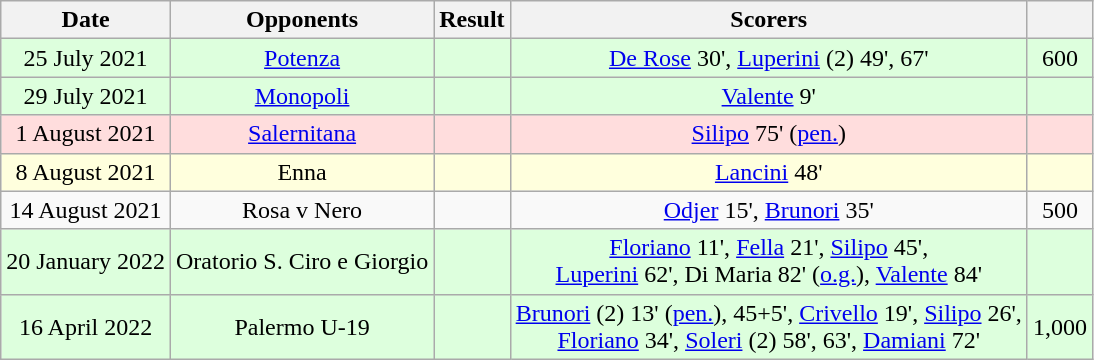<table class="wikitable" style="text-align:center">
<tr>
<th>Date</th>
<th>Opponents</th>
<th>Result</th>
<th>Scorers</th>
<th></th>
</tr>
<tr style="background:#ddffdd">
<td>25 July 2021</td>
<td><a href='#'>Potenza</a></td>
<td></td>
<td><a href='#'>De Rose</a> 30', <a href='#'>Luperini</a> (2) 49', 67'</td>
<td>600</td>
</tr>
<tr style="background:#ddffdd">
<td>29 July 2021</td>
<td><a href='#'>Monopoli</a></td>
<td></td>
<td><a href='#'>Valente</a> 9'</td>
<td></td>
</tr>
<tr style="background:#ffdddd">
<td>1 August 2021</td>
<td><a href='#'>Salernitana</a></td>
<td></td>
<td><a href='#'>Silipo</a> 75' (<a href='#'>pen.</a>)</td>
<td></td>
</tr>
<tr style="background:#ffffdd">
<td>8 August 2021</td>
<td>Enna</td>
<td></td>
<td><a href='#'>Lancini</a> 48'</td>
<td></td>
</tr>
<tr>
<td>14 August 2021</td>
<td>Rosa v Nero</td>
<td></td>
<td><a href='#'>Odjer</a> 15', <a href='#'>Brunori</a> 35'</td>
<td>500</td>
</tr>
<tr style="background:#ddffdd">
<td>20 January 2022</td>
<td>Oratorio S. Ciro e Giorgio</td>
<td></td>
<td><a href='#'>Floriano</a> 11', <a href='#'>Fella</a> 21', <a href='#'>Silipo</a> 45',<br><a href='#'>Luperini</a> 62', Di Maria 82' (<a href='#'>o.g.</a>), <a href='#'>Valente</a> 84'</td>
<td></td>
</tr>
<tr style="background:#ddffdd">
<td>16 April 2022</td>
<td>Palermo U-19</td>
<td></td>
<td><a href='#'>Brunori</a> (2) 13' (<a href='#'>pen.</a>), 45+5', <a href='#'>Crivello</a> 19', <a href='#'>Silipo</a> 26',<br><a href='#'>Floriano</a> 34', <a href='#'>Soleri</a> (2) 58', 63', <a href='#'>Damiani</a> 72'</td>
<td>1,000</td>
</tr>
</table>
